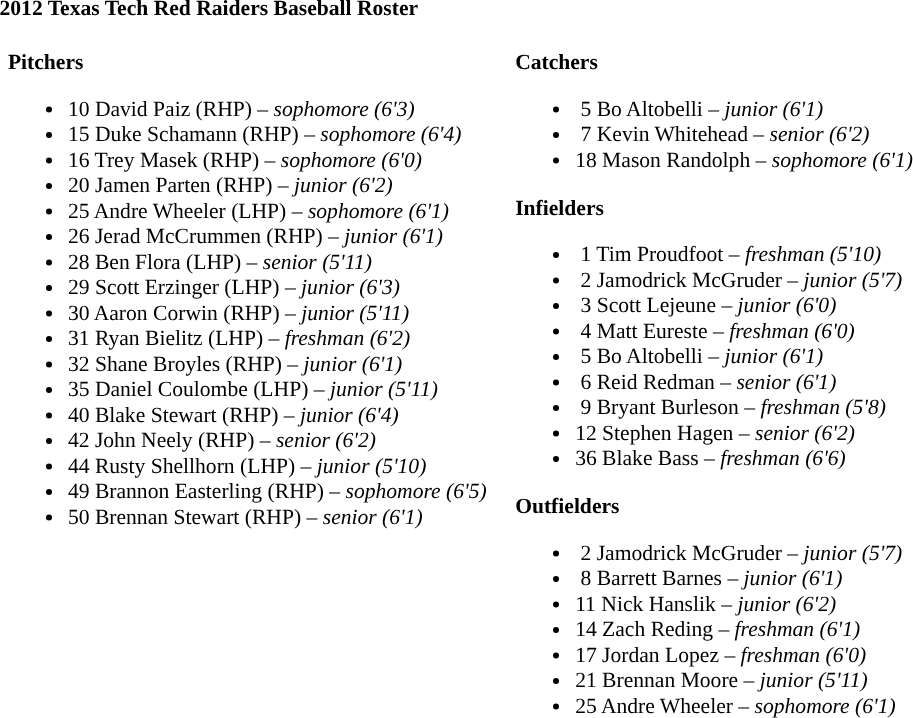<table class="toccolours" style="border-collapse:collapse; font-size:90%;">
<tr>
<td colspan="7"><strong>2012 Texas Tech Red Raiders Baseball Roster</strong></td>
</tr>
<tr>
<td width="03"> </td>
<td valign="top"><br><strong>Pitchers</strong><ul><li>10 David Paiz (RHP) – <em>sophomore (6'3)</em></li><li>15 Duke Schamann (RHP) – <em> sophomore (6'4)</em></li><li>16 Trey Masek (RHP) – <em>sophomore (6'0)</em></li><li>20 Jamen Parten (RHP) – <em>junior (6'2)</em></li><li>25 Andre Wheeler (LHP) – <em>sophomore (6'1)</em></li><li>26 Jerad McCrummen (RHP) – <em>junior (6'1)</em></li><li>28 Ben Flora (LHP) – <em>senior (5'11)</em></li><li>29 Scott Erzinger (LHP) – <em> junior (6'3)</em></li><li>30 Aaron Corwin (RHP) – <em>junior (5'11)</em></li><li>31 Ryan Bielitz (LHP) – <em>freshman (6'2)</em></li><li>32 Shane Broyles (RHP) – <em>junior (6'1)</em></li><li>35 Daniel Coulombe (LHP) – <em> junior (5'11)</em></li><li>40 Blake Stewart (RHP) – <em>junior (6'4)</em></li><li>42 John Neely (RHP) – <em>senior (6'2)</em></li><li>44 Rusty Shellhorn (LHP) – <em> junior (5'10)</em></li><li>49 Brannon Easterling (RHP) – <em> sophomore (6'5)</em></li><li>50 Brennan Stewart (RHP) – <em> senior (6'1)</em></li></ul></td>
<td width="15"> </td>
<td valign="top"><br><strong>Catchers</strong><ul><li> 5 Bo Altobelli – <em>junior (6'1)</em></li><li> 7 Kevin Whitehead – <em>senior (6'2)</em></li><li>18 Mason Randolph – <em>sophomore (6'1)</em></li></ul><strong>Infielders</strong><ul><li> 1 Tim Proudfoot – <em>freshman (5'10)</em></li><li> 2 Jamodrick McGruder – <em>junior (5'7)</em></li><li> 3 Scott Lejeune – <em> junior (6'0)</em></li><li> 4 Matt Eureste – <em>freshman (6'0)</em></li><li> 5 Bo Altobelli – <em>junior (6'1)</em></li><li> 6 Reid Redman – <em>senior (6'1)</em></li><li> 9 Bryant Burleson – <em>freshman (5'8)</em></li><li>12 Stephen Hagen – <em> senior (6'2)</em></li><li>36 Blake Bass – <em>freshman (6'6)</em></li></ul><strong>Outfielders</strong><ul><li> 2 Jamodrick McGruder – <em>junior (5'7)</em></li><li> 8 Barrett Barnes – <em>junior (6'1)</em></li><li>11 Nick Hanslik – <em> junior (6'2)</em></li><li>14 Zach Reding – <em>freshman (6'1)</em></li><li>17 Jordan Lopez – <em> freshman (6'0)</em></li><li>21 Brennan Moore – <em>junior (5'11)</em></li><li>25 Andre Wheeler – <em>sophomore (6'1)</em></li></ul></td>
<td width="25"> </td>
</tr>
</table>
